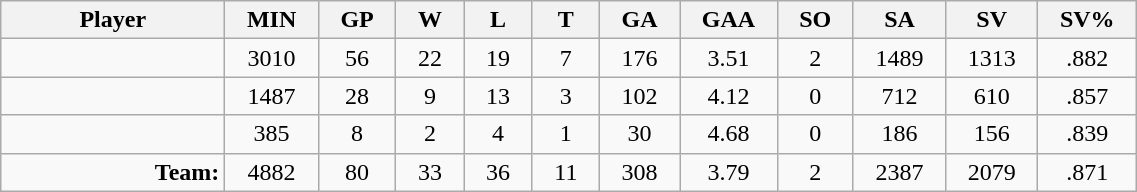<table class="wikitable sortable" width="60%">
<tr>
<th bgcolor="#DDDDFF" width="10%">Player</th>
<th width="3%" bgcolor="#DDDDFF" title="Minutes played">MIN</th>
<th width="3%" bgcolor="#DDDDFF" title="Games played in">GP</th>
<th width="3%" bgcolor="#DDDDFF" title="Wins">W</th>
<th width="3%" bgcolor="#DDDDFF"title="Losses">L</th>
<th width="3%" bgcolor="#DDDDFF" title="Ties">T</th>
<th width="3%" bgcolor="#DDDDFF" title="Goals against">GA</th>
<th width="3%" bgcolor="#DDDDFF" title="Goals against average">GAA</th>
<th width="3%" bgcolor="#DDDDFF"title="Shut-outs">SO</th>
<th width="3%" bgcolor="#DDDDFF" title="Shots against">SA</th>
<th width="3%" bgcolor="#DDDDFF" title="Shots saved">SV</th>
<th width="3%" bgcolor="#DDDDFF" title="Save percentage">SV%</th>
</tr>
<tr align="center">
<td align="right"></td>
<td>3010</td>
<td>56</td>
<td>22</td>
<td>19</td>
<td>7</td>
<td>176</td>
<td>3.51</td>
<td>2</td>
<td>1489</td>
<td>1313</td>
<td>.882</td>
</tr>
<tr align="center">
<td align="right"></td>
<td>1487</td>
<td>28</td>
<td>9</td>
<td>13</td>
<td>3</td>
<td>102</td>
<td>4.12</td>
<td>0</td>
<td>712</td>
<td>610</td>
<td>.857</td>
</tr>
<tr align="center">
<td align="right"></td>
<td>385</td>
<td>8</td>
<td>2</td>
<td>4</td>
<td>1</td>
<td>30</td>
<td>4.68</td>
<td>0</td>
<td>186</td>
<td>156</td>
<td>.839</td>
</tr>
<tr align="center">
<td align="right"><strong>Team:</strong></td>
<td>4882</td>
<td>80</td>
<td>33</td>
<td>36</td>
<td>11</td>
<td>308</td>
<td>3.79</td>
<td>2</td>
<td>2387</td>
<td>2079</td>
<td>.871</td>
</tr>
</table>
